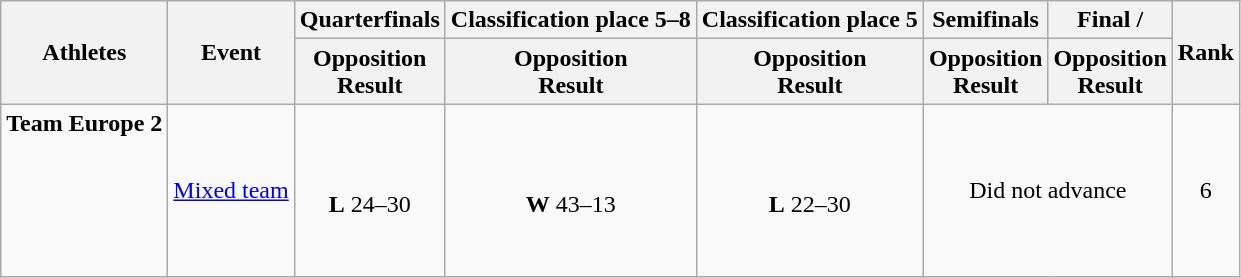<table class="wikitable">
<tr>
<th rowspan="2">Athletes</th>
<th rowspan="2">Event</th>
<th>Quarterfinals</th>
<th>Classification place 5–8</th>
<th>Classification place 5</th>
<th>Semifinals</th>
<th>Final / </th>
<th rowspan="2">Rank</th>
</tr>
<tr>
<th>Opposition<br>Result</th>
<th>Opposition<br>Result</th>
<th>Opposition<br>Result</th>
<th>Opposition<br>Result</th>
<th>Opposition<br>Result</th>
</tr>
<tr align="center">
<td align="left"><strong>Team Europe 2</strong><br><br><br><br><br><br></td>
<td rowspan="2" align="left"><a href='#'>Mixed team</a></td>
<td><br><strong>L</strong> 24–30</td>
<td><br><strong>W</strong> 43–13</td>
<td><br><strong>L</strong> 22–30</td>
<td colspan="2">Did not advance</td>
<td>6</td>
</tr>
</table>
